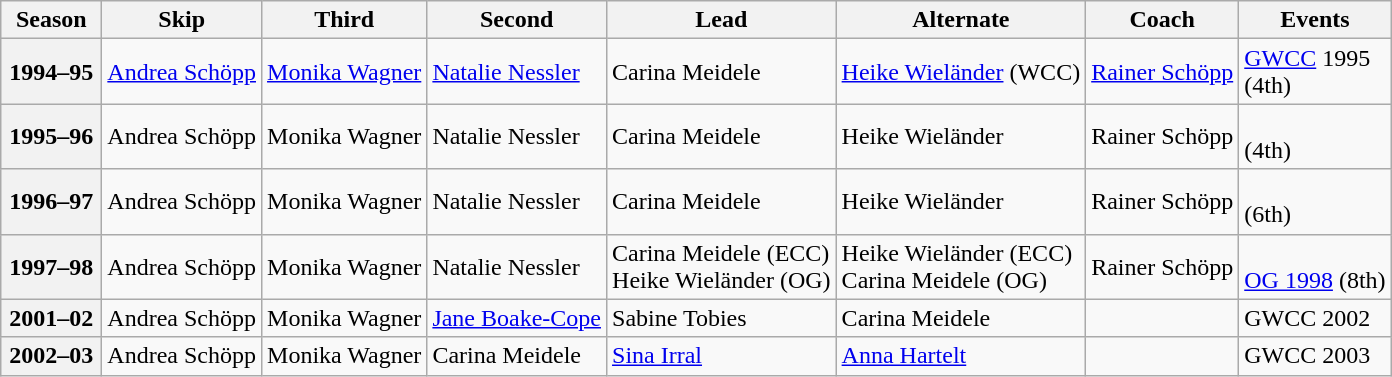<table class="wikitable">
<tr>
<th scope="col" width=60>Season</th>
<th scope="col">Skip</th>
<th scope="col">Third</th>
<th scope="col">Second</th>
<th scope="col">Lead</th>
<th scope="col">Alternate</th>
<th scope="col">Coach</th>
<th scope="col">Events</th>
</tr>
<tr>
<th scope="row">1994–95</th>
<td><a href='#'>Andrea Schöpp</a></td>
<td><a href='#'>Monika Wagner</a></td>
<td><a href='#'>Natalie Nessler</a></td>
<td>Carina Meidele</td>
<td><a href='#'>Heike Wieländer</a> (WCC)</td>
<td><a href='#'>Rainer Schöpp</a></td>
<td><a href='#'>GWCC</a> 1995 <br> (4th)</td>
</tr>
<tr>
<th scope="row">1995–96</th>
<td>Andrea Schöpp</td>
<td>Monika Wagner</td>
<td>Natalie Nessler</td>
<td>Carina Meidele</td>
<td>Heike Wieländer</td>
<td>Rainer Schöpp</td>
<td> <br> (4th)</td>
</tr>
<tr>
<th scope="row">1996–97</th>
<td>Andrea Schöpp</td>
<td>Monika Wagner</td>
<td>Natalie Nessler</td>
<td>Carina Meidele</td>
<td>Heike Wieländer</td>
<td>Rainer Schöpp</td>
<td> <br> (6th)</td>
</tr>
<tr>
<th scope="row">1997–98</th>
<td>Andrea Schöpp</td>
<td>Monika Wagner</td>
<td>Natalie Nessler</td>
<td>Carina Meidele (ECC)<br>Heike Wieländer (OG)</td>
<td>Heike Wieländer (ECC)<br>Carina Meidele (OG)</td>
<td>Rainer Schöpp</td>
<td> <br><a href='#'>OG 1998</a> (8th)</td>
</tr>
<tr>
<th scope="row">2001–02</th>
<td>Andrea Schöpp</td>
<td>Monika Wagner</td>
<td><a href='#'>Jane Boake-Cope</a></td>
<td>Sabine Tobies</td>
<td>Carina Meidele</td>
<td></td>
<td>GWCC 2002 </td>
</tr>
<tr>
<th scope="row">2002–03</th>
<td>Andrea Schöpp</td>
<td>Monika Wagner</td>
<td>Carina Meidele</td>
<td><a href='#'>Sina Irral</a></td>
<td><a href='#'>Anna Hartelt</a></td>
<td></td>
<td>GWCC 2003 </td>
</tr>
</table>
